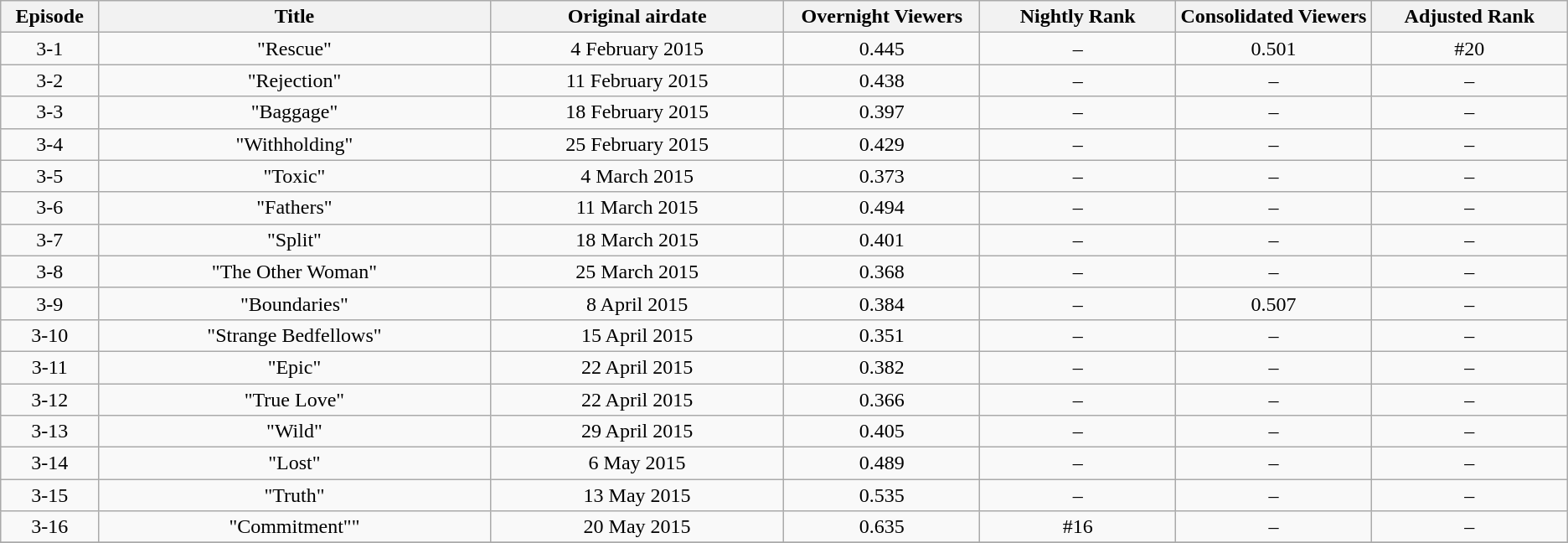<table class="wikitable sortable">
<tr>
<th width=5%>Episode</th>
<th width=20%>Title</th>
<th width=15%>Original airdate</th>
<th width=10%>Overnight Viewers</th>
<th width=10%>Nightly Rank</th>
<th width=10%>Consolidated Viewers</th>
<th width=10%>Adjusted Rank</th>
</tr>
<tr>
<td style="text-align:center">3-1</td>
<td style="text-align:center">"Rescue"</td>
<td style="text-align:center">4 February 2015</td>
<td style="text-align:center">0.445</td>
<td style="text-align:center">–</td>
<td style="text-align:center">0.501</td>
<td style="text-align:center">#20</td>
</tr>
<tr>
<td style="text-align:center">3-2</td>
<td style="text-align:center">"Rejection"</td>
<td style="text-align:center">11 February 2015</td>
<td style="text-align:center">0.438</td>
<td style="text-align:center">–</td>
<td style="text-align:center">–</td>
<td style="text-align:center">–</td>
</tr>
<tr>
<td style="text-align:center">3-3</td>
<td style="text-align:center">"Baggage"</td>
<td style="text-align:center">18 February 2015</td>
<td style="text-align:center">0.397</td>
<td style="text-align:center">–</td>
<td style="text-align:center">–</td>
<td style="text-align:center">–</td>
</tr>
<tr>
<td style="text-align:center">3-4</td>
<td style="text-align:center">"Withholding"</td>
<td style="text-align:center">25 February 2015</td>
<td style="text-align:center">0.429</td>
<td style="text-align:center">–</td>
<td style="text-align:center">–</td>
<td style="text-align:center">–</td>
</tr>
<tr>
<td style="text-align:center">3-5</td>
<td style="text-align:center">"Toxic"</td>
<td style="text-align:center">4 March 2015</td>
<td style="text-align:center">0.373</td>
<td style="text-align:center">–</td>
<td style="text-align:center">–</td>
<td style="text-align:center">–</td>
</tr>
<tr>
<td style="text-align:center">3-6</td>
<td style="text-align:center">"Fathers"</td>
<td style="text-align:center">11 March 2015</td>
<td style="text-align:center">0.494</td>
<td style="text-align:center">–</td>
<td style="text-align:center">–</td>
<td style="text-align:center">–</td>
</tr>
<tr>
<td style="text-align:center">3-7</td>
<td style="text-align:center">"Split"</td>
<td style="text-align:center">18 March 2015</td>
<td style="text-align:center">0.401</td>
<td style="text-align:center">–</td>
<td style="text-align:center">–</td>
<td style="text-align:center">–</td>
</tr>
<tr>
<td style="text-align:center">3-8</td>
<td style="text-align:center">"The Other Woman"</td>
<td style="text-align:center">25 March 2015</td>
<td style="text-align:center">0.368</td>
<td style="text-align:center">–</td>
<td style="text-align:center">–</td>
<td style="text-align:center">–</td>
</tr>
<tr>
<td style="text-align:center">3-9</td>
<td style="text-align:center">"Boundaries"</td>
<td style="text-align:center">8 April 2015</td>
<td style="text-align:center">0.384</td>
<td style="text-align:center">–</td>
<td style="text-align:center">0.507</td>
<td style="text-align:center">–</td>
</tr>
<tr>
<td style="text-align:center">3-10</td>
<td style="text-align:center">"Strange Bedfellows"</td>
<td style="text-align:center">15 April 2015</td>
<td style="text-align:center">0.351</td>
<td style="text-align:center">–</td>
<td style="text-align:center">–</td>
<td style="text-align:center">–</td>
</tr>
<tr>
<td style="text-align:center">3-11</td>
<td style="text-align:center">"Epic"</td>
<td style="text-align:center">22 April 2015</td>
<td style="text-align:center">0.382</td>
<td style="text-align:center">–</td>
<td style="text-align:center">–</td>
<td style="text-align:center">–</td>
</tr>
<tr>
<td style="text-align:center">3-12</td>
<td style="text-align:center">"True Love"</td>
<td style="text-align:center">22 April 2015</td>
<td style="text-align:center">0.366</td>
<td style="text-align:center">–</td>
<td style="text-align:center">–</td>
<td style="text-align:center">–</td>
</tr>
<tr>
<td style="text-align:center">3-13</td>
<td style="text-align:center">"Wild"</td>
<td style="text-align:center">29 April 2015</td>
<td style="text-align:center">0.405</td>
<td style="text-align:center">–</td>
<td style="text-align:center">–</td>
<td style="text-align:center">–</td>
</tr>
<tr>
<td style="text-align:center">3-14</td>
<td style="text-align:center">"Lost"</td>
<td style="text-align:center">6 May 2015</td>
<td style="text-align:center">0.489</td>
<td style="text-align:center">–</td>
<td style="text-align:center">–</td>
<td style="text-align:center">–</td>
</tr>
<tr>
<td style="text-align:center">3-15</td>
<td style="text-align:center">"Truth"</td>
<td style="text-align:center">13 May 2015</td>
<td style="text-align:center">0.535</td>
<td style="text-align:center">–</td>
<td style="text-align:center">–</td>
<td style="text-align:center">–</td>
</tr>
<tr>
<td style="text-align:center">3-16</td>
<td style="text-align:center">"Commitment""</td>
<td style="text-align:center">20 May 2015</td>
<td style="text-align:center">0.635</td>
<td style="text-align:center">#16</td>
<td style="text-align:center">–</td>
<td style="text-align:center">–</td>
</tr>
<tr>
</tr>
</table>
